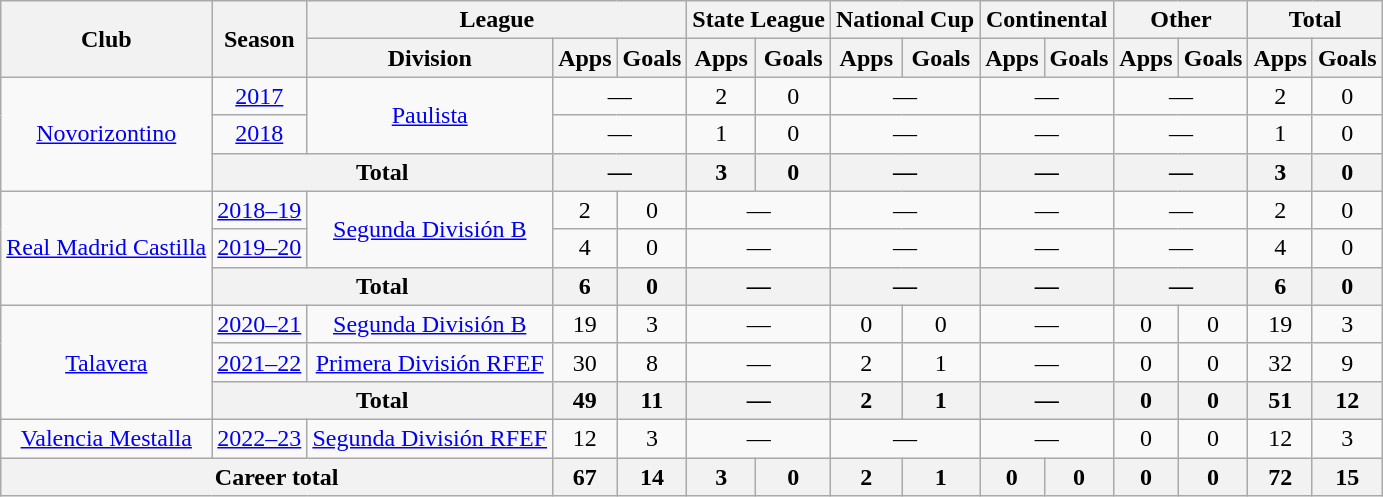<table class="wikitable" style="text-align: center;">
<tr>
<th rowspan="2">Club</th>
<th rowspan="2">Season</th>
<th colspan="3">League</th>
<th colspan="2">State League</th>
<th colspan="2">National Cup</th>
<th colspan="2">Continental</th>
<th colspan="2">Other</th>
<th colspan="2">Total</th>
</tr>
<tr>
<th>Division</th>
<th>Apps</th>
<th>Goals</th>
<th>Apps</th>
<th>Goals</th>
<th>Apps</th>
<th>Goals</th>
<th>Apps</th>
<th>Goals</th>
<th>Apps</th>
<th>Goals</th>
<th>Apps</th>
<th>Goals</th>
</tr>
<tr>
<td rowspan="3" valign="center"><a href='#'>Novorizontino</a></td>
<td><a href='#'>2017</a></td>
<td rowspan="2"><a href='#'>Paulista</a></td>
<td colspan="2">—</td>
<td>2</td>
<td>0</td>
<td colspan="2">—</td>
<td colspan="2">—</td>
<td colspan="2">—</td>
<td>2</td>
<td>0</td>
</tr>
<tr>
<td><a href='#'>2018</a></td>
<td colspan="2">—</td>
<td>1</td>
<td>0</td>
<td colspan="2">—</td>
<td colspan="2">—</td>
<td colspan="2">—</td>
<td>1</td>
<td>0</td>
</tr>
<tr>
<th colspan="2">Total</th>
<th colspan="2">—</th>
<th>3</th>
<th>0</th>
<th colspan="2">—</th>
<th colspan="2">—</th>
<th colspan="2">—</th>
<th>3</th>
<th>0</th>
</tr>
<tr>
<td rowspan="3" valign="center"><a href='#'>Real Madrid Castilla</a></td>
<td><a href='#'>2018–19</a></td>
<td rowspan="2"><a href='#'>Segunda División B</a></td>
<td>2</td>
<td>0</td>
<td colspan="2">—</td>
<td colspan="2">—</td>
<td colspan="2">—</td>
<td colspan="2">—</td>
<td>2</td>
<td>0</td>
</tr>
<tr>
<td><a href='#'>2019–20</a></td>
<td>4</td>
<td>0</td>
<td colspan="2">—</td>
<td colspan="2">—</td>
<td colspan="2">—</td>
<td colspan="2">—</td>
<td>4</td>
<td>0</td>
</tr>
<tr>
<th colspan="2">Total</th>
<th>6</th>
<th>0</th>
<th colspan="2">—</th>
<th colspan="2">—</th>
<th colspan="2">—</th>
<th colspan="2">—</th>
<th>6</th>
<th>0</th>
</tr>
<tr>
<td rowspan="3"><a href='#'>Talavera</a></td>
<td><a href='#'>2020–21</a></td>
<td><a href='#'>Segunda División B</a></td>
<td>19</td>
<td>3</td>
<td colspan="2">—</td>
<td>0</td>
<td>0</td>
<td colspan="2">—</td>
<td>0</td>
<td>0</td>
<td>19</td>
<td>3</td>
</tr>
<tr>
<td><a href='#'>2021–22</a></td>
<td><a href='#'>Primera División RFEF</a></td>
<td>30</td>
<td>8</td>
<td colspan="2">—</td>
<td>2</td>
<td>1</td>
<td colspan="2">—</td>
<td>0</td>
<td>0</td>
<td>32</td>
<td>9</td>
</tr>
<tr>
<th colspan="2">Total</th>
<th>49</th>
<th>11</th>
<th colspan="2">—</th>
<th>2</th>
<th>1</th>
<th colspan="2">—</th>
<th>0</th>
<th>0</th>
<th>51</th>
<th>12</th>
</tr>
<tr>
<td><a href='#'>Valencia Mestalla</a></td>
<td><a href='#'>2022–23</a></td>
<td><a href='#'>Segunda División RFEF</a></td>
<td>12</td>
<td>3</td>
<td colspan="2">—</td>
<td colspan="2">—</td>
<td colspan="2">—</td>
<td>0</td>
<td>0</td>
<td>12</td>
<td>3</td>
</tr>
<tr>
<th colspan="3">Career total</th>
<th>67</th>
<th>14</th>
<th>3</th>
<th>0</th>
<th>2</th>
<th>1</th>
<th>0</th>
<th>0</th>
<th>0</th>
<th>0</th>
<th>72</th>
<th>15</th>
</tr>
</table>
